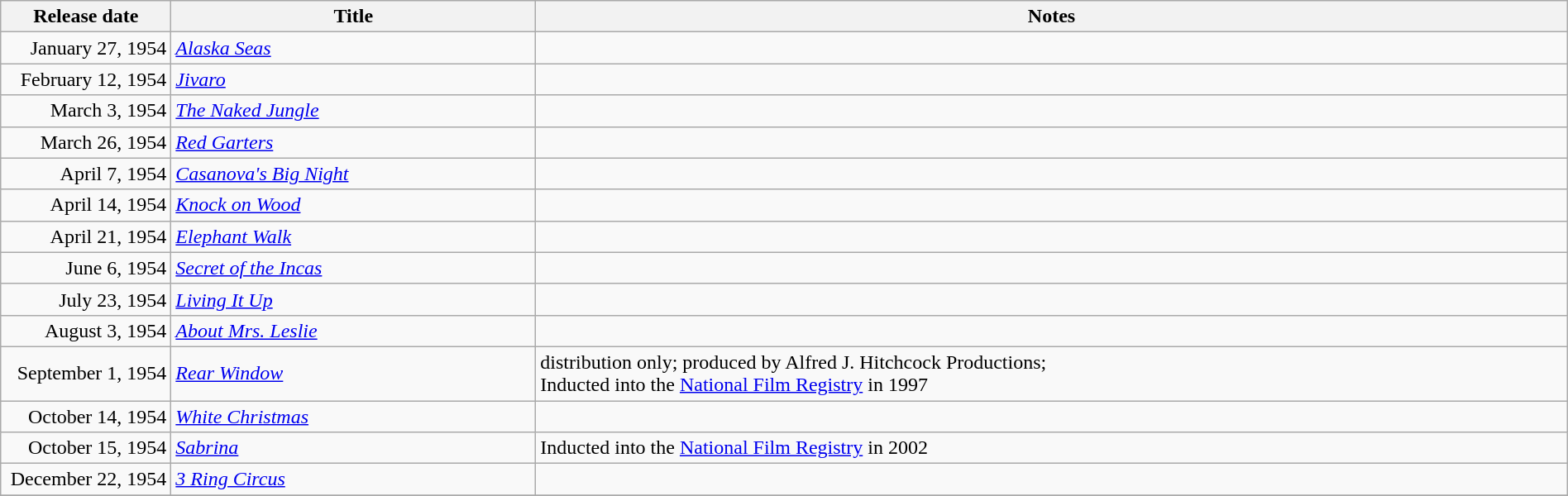<table class="wikitable sortable" style="width:100%;">
<tr>
<th scope="col" style="width:130px;">Release date</th>
<th>Title</th>
<th>Notes</th>
</tr>
<tr>
<td style="text-align:right;">January 27, 1954</td>
<td><em><a href='#'>Alaska Seas</a></em></td>
<td></td>
</tr>
<tr>
<td style="text-align:right;">February 12, 1954</td>
<td><em><a href='#'>Jivaro</a></em></td>
<td></td>
</tr>
<tr>
<td style="text-align:right;">March 3, 1954</td>
<td><em><a href='#'>The Naked Jungle</a></em></td>
<td></td>
</tr>
<tr>
<td style="text-align:right;">March 26, 1954</td>
<td><em><a href='#'>Red Garters</a></em></td>
<td></td>
</tr>
<tr>
<td style="text-align:right;">April 7, 1954</td>
<td><em><a href='#'>Casanova's Big Night</a></em></td>
<td></td>
</tr>
<tr>
<td style="text-align:right;">April 14, 1954</td>
<td><em><a href='#'>Knock on Wood</a></em></td>
<td></td>
</tr>
<tr>
<td style="text-align:right;">April 21, 1954</td>
<td><em><a href='#'>Elephant Walk</a></em></td>
<td></td>
</tr>
<tr>
<td style="text-align:right;">June 6, 1954</td>
<td><em><a href='#'>Secret of the Incas</a></em></td>
<td></td>
</tr>
<tr>
<td style="text-align:right;">July 23, 1954</td>
<td><em><a href='#'>Living It Up</a></em></td>
<td></td>
</tr>
<tr>
<td style="text-align:right;">August 3, 1954</td>
<td><em><a href='#'>About Mrs. Leslie</a></em></td>
<td></td>
</tr>
<tr>
<td style="text-align:right;">September 1, 1954</td>
<td><em><a href='#'>Rear Window</a></em></td>
<td>distribution only; produced by Alfred J. Hitchcock Productions;<br>Inducted into the <a href='#'>National Film Registry</a> in 1997</td>
</tr>
<tr>
<td style="text-align:right;">October 14, 1954</td>
<td><em><a href='#'>White Christmas</a></em></td>
<td></td>
</tr>
<tr>
<td style="text-align:right;">October 15, 1954</td>
<td><em><a href='#'>Sabrina</a></em></td>
<td>Inducted into the <a href='#'>National Film Registry</a> in 2002</td>
</tr>
<tr>
<td style="text-align:right;">December 22, 1954</td>
<td><em><a href='#'>3 Ring Circus</a></em></td>
<td></td>
</tr>
<tr>
</tr>
</table>
